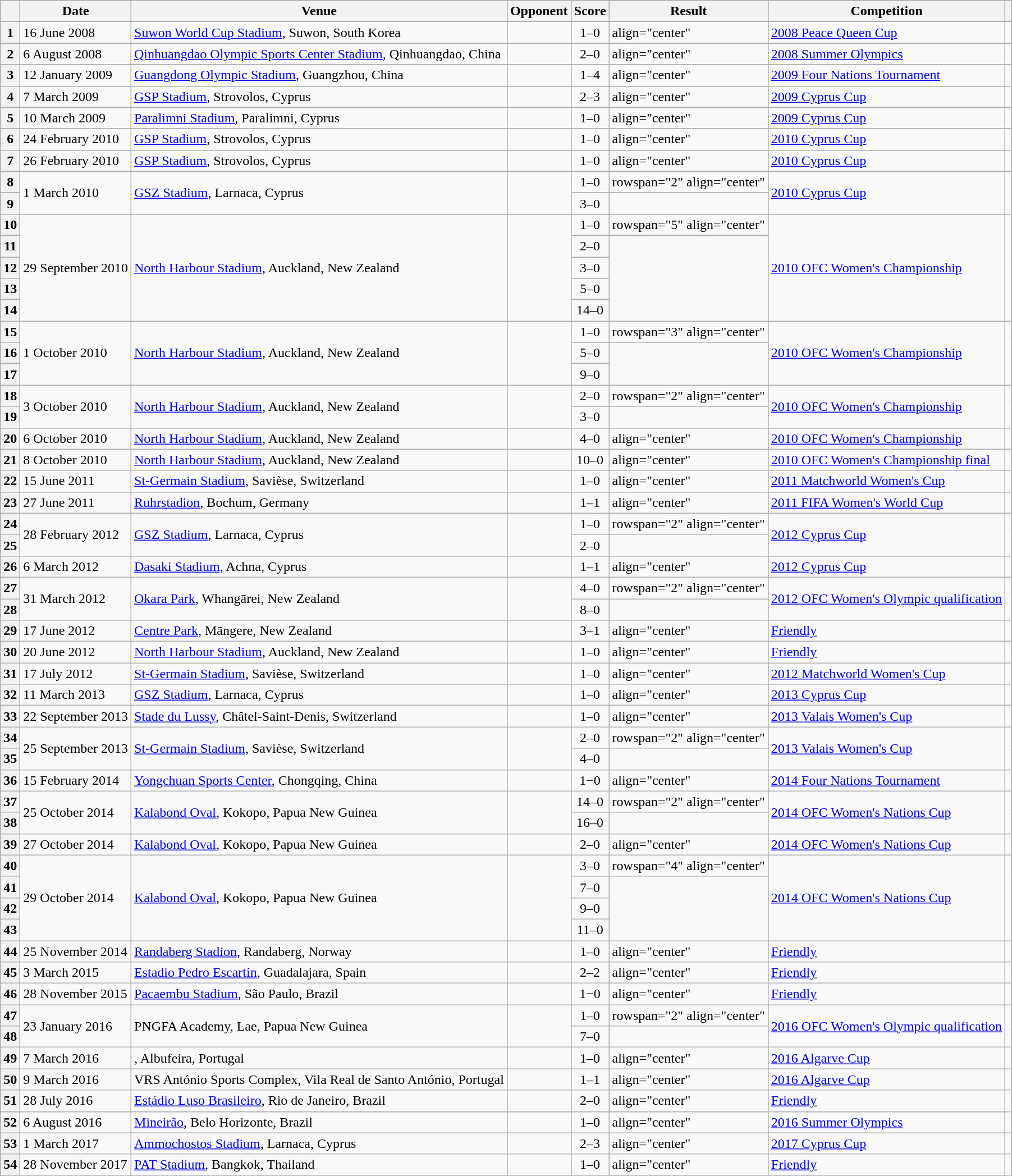<table class="wikitable sortable">
<tr>
<th scope="col"></th>
<th scope="col">Date</th>
<th scope="col">Venue</th>
<th scope="col">Opponent</th>
<th scope="col">Score</th>
<th scope="col">Result</th>
<th scope="col">Competition</th>
<th scope="col" class="unsortable"></th>
</tr>
<tr>
<th scope="row">1</th>
<td>16 June 2008</td>
<td><a href='#'>Suwon World Cup Stadium</a>, Suwon, South Korea</td>
<td></td>
<td align="center">1–0</td>
<td>align="center" </td>
<td><a href='#'>2008 Peace Queen Cup</a></td>
<td align="center"></td>
</tr>
<tr>
<th scope="row">2</th>
<td>6 August 2008</td>
<td><a href='#'>Qinhuangdao Olympic Sports Center Stadium</a>, Qinhuangdao, China</td>
<td></td>
<td align="center">2–0</td>
<td>align="center" </td>
<td><a href='#'>2008 Summer Olympics</a></td>
<td align="center"></td>
</tr>
<tr>
<th scope="row">3</th>
<td>12 January 2009</td>
<td><a href='#'>Guangdong Olympic Stadium</a>, Guangzhou, China</td>
<td></td>
<td align="center">1–4</td>
<td>align="center" </td>
<td><a href='#'>2009 Four Nations Tournament</a></td>
<td align="center"></td>
</tr>
<tr>
<th scope="row">4</th>
<td>7 March 2009</td>
<td><a href='#'>GSP Stadium</a>, Strovolos, Cyprus</td>
<td></td>
<td align="center">2–3</td>
<td>align="center" </td>
<td><a href='#'>2009 Cyprus Cup</a></td>
<td align="center"></td>
</tr>
<tr>
<th scope="row">5</th>
<td>10 March 2009</td>
<td><a href='#'>Paralimni Stadium</a>, Paralimni, Cyprus</td>
<td></td>
<td align="center">1–0</td>
<td>align="center" </td>
<td><a href='#'>2009 Cyprus Cup</a></td>
<td align="center"></td>
</tr>
<tr>
<th scope="row">6</th>
<td>24 February 2010</td>
<td><a href='#'>GSP Stadium</a>, Strovolos, Cyprus</td>
<td></td>
<td align="center">1–0</td>
<td>align="center" </td>
<td><a href='#'>2010 Cyprus Cup</a></td>
<td align="center"></td>
</tr>
<tr>
<th scope="row">7</th>
<td>26 February 2010</td>
<td><a href='#'>GSP Stadium</a>, Strovolos, Cyprus</td>
<td></td>
<td align="center">1–0</td>
<td>align="center" </td>
<td><a href='#'>2010 Cyprus Cup</a></td>
<td align="center"></td>
</tr>
<tr>
<th scope="row">8</th>
<td rowspan="2">1 March 2010</td>
<td rowspan="2"><a href='#'>GSZ Stadium</a>, Larnaca, Cyprus</td>
<td rowspan="2"></td>
<td align="center">1–0</td>
<td>rowspan="2" align="center" </td>
<td rowspan="2"><a href='#'>2010 Cyprus Cup</a></td>
<td rowspan="2" align="center"></td>
</tr>
<tr>
<th scope="row">9</th>
<td align="center">3–0</td>
</tr>
<tr>
<th scope="row">10</th>
<td rowspan="5">29 September 2010</td>
<td rowspan="5"><a href='#'>North Harbour Stadium</a>, Auckland, New Zealand</td>
<td rowspan="5"></td>
<td align="center">1–0</td>
<td>rowspan="5" align="center" </td>
<td rowspan="5"><a href='#'>2010 OFC Women's Championship</a></td>
<td rowspan="5" align="center"></td>
</tr>
<tr>
<th scope="row">11</th>
<td align="center">2–0</td>
</tr>
<tr>
<th scope="row">12</th>
<td align="center">3–0</td>
</tr>
<tr>
<th scope="row">13</th>
<td align="center">5–0</td>
</tr>
<tr>
<th scope="row">14</th>
<td align="center">14–0</td>
</tr>
<tr>
<th scope="row">15</th>
<td rowspan="3">1 October 2010</td>
<td rowspan="3"><a href='#'>North Harbour Stadium</a>, Auckland, New Zealand</td>
<td rowspan="3"></td>
<td align="center">1–0</td>
<td>rowspan="3" align="center" </td>
<td rowspan="3"><a href='#'>2010 OFC Women's Championship</a></td>
<td rowspan="3" align="center"></td>
</tr>
<tr>
<th scope="row">16</th>
<td align="center">5–0</td>
</tr>
<tr>
<th scope="row">17</th>
<td align="center">9–0</td>
</tr>
<tr>
<th scope="row">18</th>
<td rowspan="2">3 October 2010</td>
<td rowspan="2"><a href='#'>North Harbour Stadium</a>, Auckland, New Zealand</td>
<td rowspan="2"></td>
<td align="center">2–0</td>
<td>rowspan="2" align="center" </td>
<td rowspan="2"><a href='#'>2010 OFC Women's Championship</a></td>
<td rowspan="2" align="center"></td>
</tr>
<tr>
<th scope="row">19</th>
<td align="center">3–0</td>
</tr>
<tr>
<th scope="row">20</th>
<td>6 October 2010</td>
<td><a href='#'>North Harbour Stadium</a>, Auckland, New Zealand</td>
<td></td>
<td align="center">4–0</td>
<td>align="center" </td>
<td><a href='#'>2010 OFC Women's Championship</a></td>
<td align="center"></td>
</tr>
<tr>
<th scope="row">21</th>
<td>8 October 2010</td>
<td><a href='#'>North Harbour Stadium</a>, Auckland, New Zealand</td>
<td></td>
<td align="center">10–0</td>
<td>align="center" </td>
<td><a href='#'>2010 OFC Women's Championship final</a></td>
<td align="center"></td>
</tr>
<tr>
<th scope="row">22</th>
<td>15 June 2011</td>
<td><a href='#'>St-Germain Stadium</a>, Savièse, Switzerland</td>
<td></td>
<td align="center">1–0</td>
<td>align="center" </td>
<td><a href='#'>2011 Matchworld Women's Cup</a></td>
<td align="center"></td>
</tr>
<tr>
<th scope="row">23</th>
<td>27 June 2011</td>
<td><a href='#'>Ruhrstadion</a>, Bochum, Germany</td>
<td></td>
<td align="center">1–1</td>
<td>align="center" </td>
<td><a href='#'>2011 FIFA Women's World Cup</a></td>
<td align="center"><strong></strong></td>
</tr>
<tr>
<th scope="row">24</th>
<td rowspan="2">28 February 2012</td>
<td rowspan="2"><a href='#'>GSZ Stadium</a>, Larnaca, Cyprus</td>
<td rowspan="2"></td>
<td align="center">1–0</td>
<td>rowspan="2" align="center" </td>
<td rowspan="2"><a href='#'>2012 Cyprus Cup</a></td>
<td rowspan="2" align="center"></td>
</tr>
<tr>
<th scope="row">25</th>
<td align="center">2–0</td>
</tr>
<tr>
<th scope="row">26</th>
<td>6 March 2012</td>
<td><a href='#'>Dasaki Stadium</a>, Achna, Cyprus</td>
<td></td>
<td align="center">1–1</td>
<td>align="center" </td>
<td><a href='#'>2012 Cyprus Cup</a></td>
<td align="center"></td>
</tr>
<tr>
<th scope="row">27</th>
<td rowspan="2">31 March 2012</td>
<td rowspan="2"><a href='#'>Okara Park</a>, Whangārei, New Zealand</td>
<td rowspan="2"></td>
<td align="center">4–0</td>
<td>rowspan="2" align="center" </td>
<td rowspan="2"><a href='#'>2012 OFC Women's Olympic qualification</a></td>
<td rowspan="2" align="center"></td>
</tr>
<tr>
<th scope="row">28</th>
<td align="center">8–0</td>
</tr>
<tr>
<th scope="row">29</th>
<td>17 June 2012</td>
<td><a href='#'>Centre Park</a>, Māngere, New Zealand</td>
<td></td>
<td align="center">3–1</td>
<td>align="center" </td>
<td><a href='#'>Friendly</a></td>
<td align="center"></td>
</tr>
<tr>
<th scope="row">30</th>
<td>20 June 2012</td>
<td><a href='#'>North Harbour Stadium</a>, Auckland, New Zealand</td>
<td></td>
<td align="center">1–0</td>
<td>align="center" </td>
<td><a href='#'>Friendly</a></td>
<td align="center"></td>
</tr>
<tr>
<th scope="row">31</th>
<td>17 July 2012</td>
<td><a href='#'>St-Germain Stadium</a>, Savièse, Switzerland</td>
<td></td>
<td align="center">1–0</td>
<td>align="center" </td>
<td><a href='#'>2012 Matchworld Women's Cup</a></td>
<td align="center"></td>
</tr>
<tr>
<th scope="row">32</th>
<td>11 March 2013</td>
<td><a href='#'>GSZ Stadium</a>, Larnaca, Cyprus</td>
<td></td>
<td align="center">1–0</td>
<td>align="center" </td>
<td><a href='#'>2013 Cyprus Cup</a></td>
<td align="center"></td>
</tr>
<tr>
<th scope="row">33</th>
<td>22 September 2013</td>
<td><a href='#'>Stade du Lussy</a>, Châtel-Saint-Denis, Switzerland</td>
<td></td>
<td align="center">1–0</td>
<td>align="center" </td>
<td><a href='#'>2013 Valais Women's Cup</a></td>
<td align="center"></td>
</tr>
<tr>
<th scope="row">34</th>
<td rowspan="2">25 September 2013</td>
<td rowspan="2"><a href='#'>St-Germain Stadium</a>, Savièse, Switzerland</td>
<td rowspan="2"></td>
<td align="center">2–0</td>
<td>rowspan="2" align="center" </td>
<td rowspan="2"><a href='#'>2013 Valais Women's Cup</a></td>
<td rowspan="2" align="center"></td>
</tr>
<tr>
<th scope="row">35</th>
<td align="center">4–0</td>
</tr>
<tr>
<th scope="row">36</th>
<td>15 February 2014</td>
<td><a href='#'>Yongchuan Sports Center</a>, Chongqing, China</td>
<td></td>
<td align="center">1−0</td>
<td>align="center" </td>
<td><a href='#'>2014 Four Nations Tournament</a></td>
<td align="center"></td>
</tr>
<tr>
<th scope="row">37</th>
<td rowspan="2">25 October 2014</td>
<td rowspan="2"><a href='#'>Kalabond Oval</a>, Kokopo, Papua New Guinea</td>
<td rowspan="2"></td>
<td align="center">14–0</td>
<td>rowspan="2" align="center" </td>
<td rowspan="2"><a href='#'>2014 OFC Women's Nations Cup</a></td>
<td rowspan="2" align="center"></td>
</tr>
<tr>
<th scope="row">38</th>
<td align="center">16–0</td>
</tr>
<tr>
<th scope="row">39</th>
<td>27 October 2014</td>
<td><a href='#'>Kalabond Oval</a>, Kokopo, Papua New Guinea</td>
<td></td>
<td align="center">2–0</td>
<td>align="center" </td>
<td><a href='#'>2014 OFC Women's Nations Cup</a></td>
<td align="center"></td>
</tr>
<tr>
<th scope="row">40</th>
<td rowspan="4">29 October 2014</td>
<td rowspan="4"><a href='#'>Kalabond Oval</a>, Kokopo, Papua New Guinea</td>
<td rowspan="4"></td>
<td align="center">3–0</td>
<td>rowspan="4" align="center" </td>
<td rowspan="4"><a href='#'>2014 OFC Women's Nations Cup</a></td>
<td rowspan="4" align="center"></td>
</tr>
<tr>
<th scope="row">41</th>
<td align="center">7–0</td>
</tr>
<tr>
<th scope="row">42</th>
<td align="center">9–0</td>
</tr>
<tr>
<th scope="row">43</th>
<td align="center">11–0</td>
</tr>
<tr>
<th scope="row">44</th>
<td>25 November 2014</td>
<td><a href='#'>Randaberg Stadion</a>, Randaberg, Norway</td>
<td></td>
<td align="center">1–0</td>
<td>align="center" </td>
<td><a href='#'>Friendly</a></td>
<td align="center"></td>
</tr>
<tr>
<th scope="row">45</th>
<td>3 March 2015</td>
<td><a href='#'>Estadio Pedro Escartín</a>, Guadalajara<em>,</em> Spain</td>
<td></td>
<td align="center">2–2</td>
<td>align="center" </td>
<td><a href='#'>Friendly</a></td>
<td align="center"></td>
</tr>
<tr>
<th scope="row">46</th>
<td>28 November 2015</td>
<td><a href='#'>Pacaembu Stadium</a>, São Paulo, Brazil</td>
<td></td>
<td align="center">1−0</td>
<td>align="center" </td>
<td><a href='#'>Friendly</a></td>
<td align="center"></td>
</tr>
<tr>
<th scope="row">47</th>
<td rowspan="2">23 January 2016</td>
<td rowspan="2">PNGFA Academy, Lae, Papua New Guinea</td>
<td rowspan="2"></td>
<td align="center">1–0</td>
<td>rowspan="2" align="center" </td>
<td rowspan="2"><a href='#'>2016 OFC Women's Olympic qualification</a></td>
<td rowspan="2" align="center"></td>
</tr>
<tr>
<th scope="row">48</th>
<td align="center">7–0</td>
</tr>
<tr>
<th scope="row">49</th>
<td>7 March 2016</td>
<td>, Albufeira, Portugal</td>
<td></td>
<td align="center">1–0</td>
<td>align="center" </td>
<td><a href='#'>2016 Algarve Cup</a></td>
<td align="center"></td>
</tr>
<tr>
<th scope="row">50</th>
<td>9 March 2016</td>
<td>VRS António Sports Complex, Vila Real de Santo António, Portugal</td>
<td></td>
<td align="center">1–1</td>
<td>align="center" </td>
<td><a href='#'>2016 Algarve Cup</a></td>
<td align="center"></td>
</tr>
<tr>
<th scope="row">51</th>
<td>28 July 2016</td>
<td><a href='#'>Estádio Luso Brasileiro</a>, Rio de Janeiro, Brazil</td>
<td></td>
<td align="center">2–0</td>
<td>align="center" </td>
<td><a href='#'>Friendly</a></td>
<td align="center"></td>
</tr>
<tr>
<th scope="row">52</th>
<td>6 August 2016</td>
<td><a href='#'>Mineirão</a>, Belo Horizonte, Brazil</td>
<td></td>
<td align="center">1–0</td>
<td>align="center" </td>
<td><a href='#'>2016 Summer Olympics</a></td>
<td align="center"></td>
</tr>
<tr>
<th scope="row">53</th>
<td>1 March 2017</td>
<td><a href='#'>Ammochostos Stadium</a>, Larnaca, Cyprus</td>
<td></td>
<td align="center">2–3</td>
<td>align="center" </td>
<td><a href='#'>2017 Cyprus Cup</a></td>
<td align="center"></td>
</tr>
<tr>
<th scope="row">54</th>
<td>28 November 2017</td>
<td><a href='#'>PAT Stadium</a>, Bangkok, Thailand</td>
<td></td>
<td align="center">1–0</td>
<td>align="center" </td>
<td><a href='#'>Friendly</a></td>
<td align="center"></td>
</tr>
</table>
